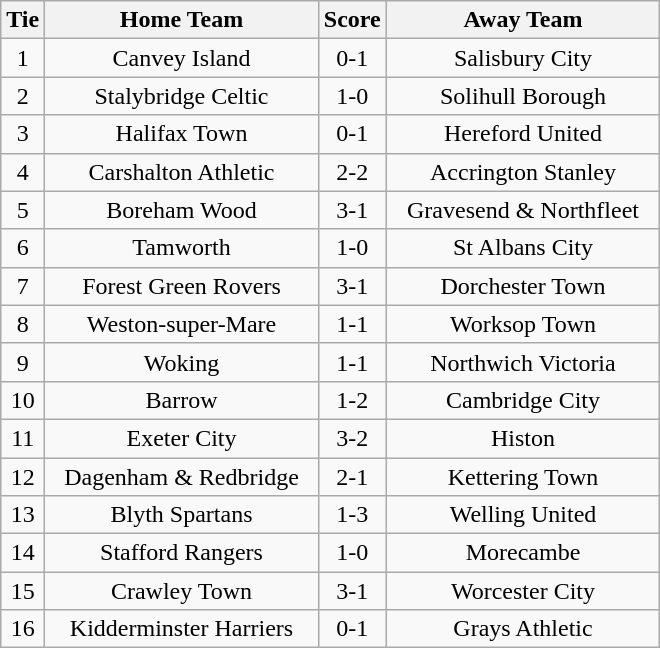<table class="wikitable" style="text-align:center;">
<tr>
<th width=20>Tie</th>
<th width=175>Home Team</th>
<th width=20>Score</th>
<th width=175>Away Team</th>
</tr>
<tr>
<td>1</td>
<td>Canvey Island</td>
<td>0-1</td>
<td>Salisbury City</td>
</tr>
<tr>
<td>2</td>
<td>Stalybridge Celtic</td>
<td>1-0</td>
<td>Solihull Borough</td>
</tr>
<tr>
<td>3</td>
<td>Halifax Town</td>
<td>0-1</td>
<td>Hereford United</td>
</tr>
<tr>
<td>4</td>
<td>Carshalton Athletic</td>
<td>2-2</td>
<td>Accrington Stanley</td>
</tr>
<tr>
<td>5</td>
<td>Boreham Wood</td>
<td>3-1</td>
<td>Gravesend & Northfleet</td>
</tr>
<tr>
<td>6</td>
<td>Tamworth</td>
<td>1-0</td>
<td>St Albans City</td>
</tr>
<tr>
<td>7</td>
<td>Forest Green Rovers</td>
<td>3-1</td>
<td>Dorchester Town</td>
</tr>
<tr>
<td>8</td>
<td>Weston-super-Mare</td>
<td>1-1</td>
<td>Worksop Town</td>
</tr>
<tr>
<td>9</td>
<td>Woking</td>
<td>1-1</td>
<td>Northwich Victoria</td>
</tr>
<tr>
<td>10</td>
<td>Barrow</td>
<td>1-2</td>
<td>Cambridge City</td>
</tr>
<tr>
<td>11</td>
<td>Exeter City</td>
<td>3-2</td>
<td>Histon</td>
</tr>
<tr>
<td>12</td>
<td>Dagenham & Redbridge</td>
<td>2-1</td>
<td>Kettering Town</td>
</tr>
<tr>
<td>13</td>
<td>Blyth Spartans</td>
<td>1-3</td>
<td>Welling United</td>
</tr>
<tr>
<td>14</td>
<td>Stafford Rangers</td>
<td>1-0</td>
<td>Morecambe</td>
</tr>
<tr>
<td>15</td>
<td>Crawley Town</td>
<td>3-1</td>
<td>Worcester City</td>
</tr>
<tr>
<td>16</td>
<td>Kidderminster Harriers</td>
<td>0-1</td>
<td>Grays Athletic</td>
</tr>
</table>
